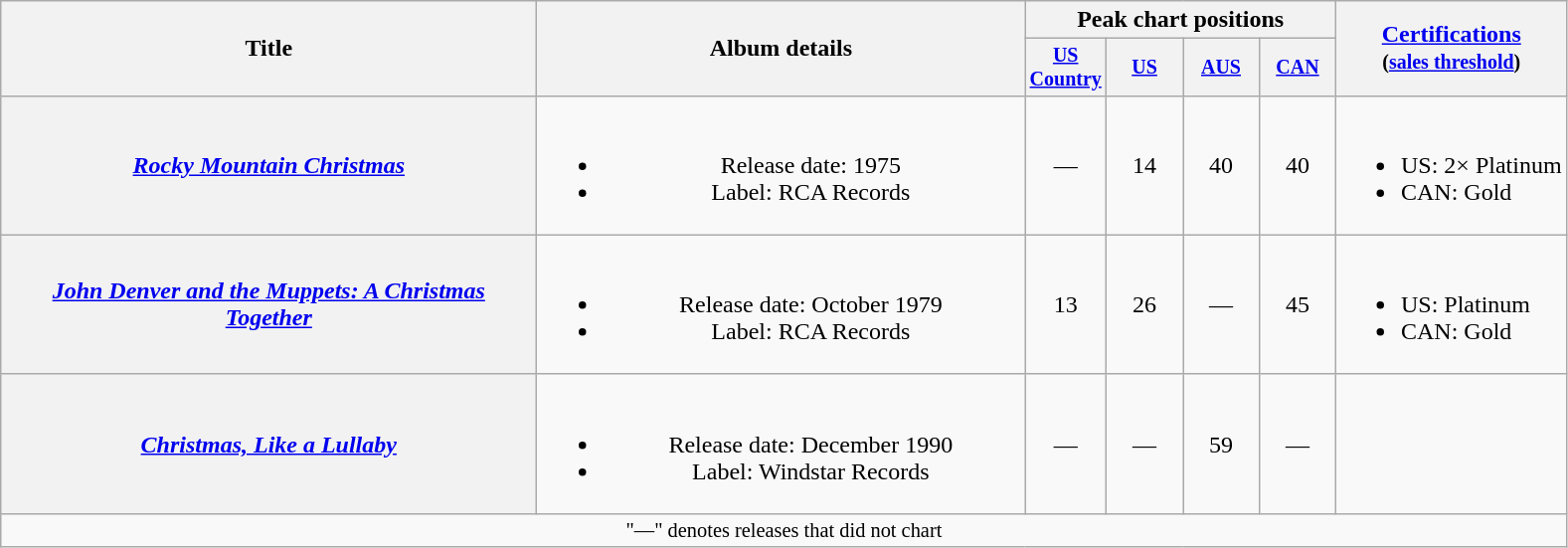<table class="wikitable plainrowheaders" style="text-align:center;">
<tr>
<th rowspan="2" style="width:22em;">Title</th>
<th rowspan="2" style="width:20em;">Album details</th>
<th colspan="4">Peak chart positions</th>
<th rowspan="2"><a href='#'>Certifications</a><br><small>(<a href='#'>sales threshold</a>)</small></th>
</tr>
<tr style="font-size:smaller;">
<th width="45"><a href='#'>US Country</a><br></th>
<th width="45"><a href='#'>US</a><br></th>
<th width="45"><a href='#'>AUS</a><br></th>
<th width="45"><a href='#'>CAN</a><br></th>
</tr>
<tr>
<th scope="row"><em><a href='#'>Rocky Mountain Christmas</a></em></th>
<td><br><ul><li>Release date: 1975</li><li>Label: RCA Records</li></ul></td>
<td>—</td>
<td>14</td>
<td>40</td>
<td>40</td>
<td align="left"><br><ul><li>US: 2× Platinum</li><li>CAN: Gold</li></ul></td>
</tr>
<tr>
<th scope="row"><em><a href='#'>John Denver and the Muppets: A Christmas Together</a></em></th>
<td><br><ul><li>Release date: October 1979</li><li>Label: RCA Records</li></ul></td>
<td>13</td>
<td>26</td>
<td>—</td>
<td>45</td>
<td align="left"><br><ul><li>US: Platinum</li><li>CAN: Gold</li></ul></td>
</tr>
<tr>
<th scope="row"><em><a href='#'>Christmas, Like a Lullaby</a></em></th>
<td><br><ul><li>Release date: December 1990</li><li>Label: Windstar Records</li></ul></td>
<td>—</td>
<td>—</td>
<td>59</td>
<td>—</td>
<td></td>
</tr>
<tr>
<td colspan="7" style="font-size:85%">"—" denotes releases that did not chart</td>
</tr>
</table>
